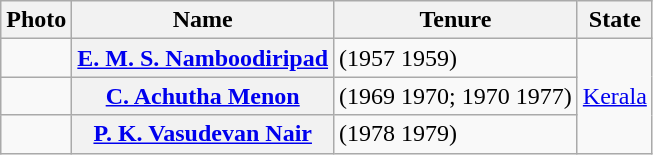<table class="wikitable">
<tr>
<th>Photo</th>
<th>Name</th>
<th>Tenure</th>
<th>State</th>
</tr>
<tr>
<td></td>
<th><a href='#'>E. M. S. Namboodiripad</a></th>
<td>(1957  1959)</td>
<td rowspan="3"><a href='#'>Kerala</a></td>
</tr>
<tr>
<td></td>
<th><a href='#'>C. Achutha Menon</a></th>
<td>(1969  1970; 1970  1977)</td>
</tr>
<tr>
<td></td>
<th><a href='#'>P. K. Vasudevan Nair</a></th>
<td>(1978  1979)</td>
</tr>
</table>
